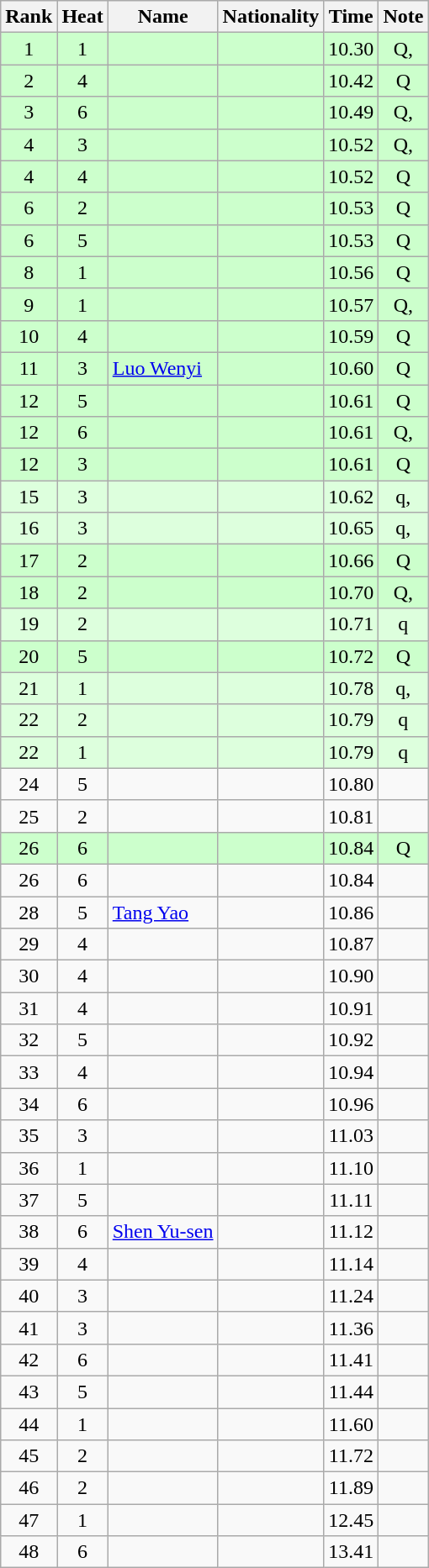<table class="wikitable sortable" style="text-align:center">
<tr>
<th>Rank</th>
<th>Heat</th>
<th>Name</th>
<th>Nationality</th>
<th>Time</th>
<th>Note</th>
</tr>
<tr bgcolor=ccffcc>
<td>1</td>
<td>1</td>
<td align=left></td>
<td align=left></td>
<td>10.30</td>
<td>Q, <strong></strong></td>
</tr>
<tr bgcolor=ccffcc>
<td>2</td>
<td>4</td>
<td align=left></td>
<td align=left></td>
<td>10.42</td>
<td>Q</td>
</tr>
<tr bgcolor=ccffcc>
<td>3</td>
<td>6</td>
<td align=left></td>
<td align=left></td>
<td>10.49</td>
<td>Q, <strong></strong></td>
</tr>
<tr bgcolor=ccffcc>
<td>4</td>
<td>3</td>
<td align=left></td>
<td align=left></td>
<td>10.52</td>
<td>Q, <strong></strong></td>
</tr>
<tr bgcolor=ccffcc>
<td>4</td>
<td>4</td>
<td align=left></td>
<td align=left></td>
<td>10.52</td>
<td>Q</td>
</tr>
<tr bgcolor=ccffcc>
<td>6</td>
<td>2</td>
<td align=left></td>
<td align=left></td>
<td>10.53</td>
<td>Q</td>
</tr>
<tr bgcolor=ccffcc>
<td>6</td>
<td>5</td>
<td align=left></td>
<td align=left></td>
<td>10.53</td>
<td>Q</td>
</tr>
<tr bgcolor=ccffcc>
<td>8</td>
<td>1</td>
<td align=left></td>
<td align=left></td>
<td>10.56</td>
<td>Q</td>
</tr>
<tr bgcolor=ccffcc>
<td>9</td>
<td>1</td>
<td align=left></td>
<td align=left></td>
<td>10.57</td>
<td>Q, <strong></strong></td>
</tr>
<tr bgcolor=ccffcc>
<td>10</td>
<td>4</td>
<td align=left></td>
<td align=left></td>
<td>10.59</td>
<td>Q</td>
</tr>
<tr bgcolor=ccffcc>
<td>11</td>
<td>3</td>
<td align=left><a href='#'>Luo Wenyi</a></td>
<td align=left></td>
<td>10.60</td>
<td>Q</td>
</tr>
<tr bgcolor=ccffcc>
<td>12</td>
<td>5</td>
<td align=left></td>
<td align=left></td>
<td>10.61</td>
<td>Q</td>
</tr>
<tr bgcolor=ccffcc>
<td>12</td>
<td>6</td>
<td align=left></td>
<td align=left></td>
<td>10.61</td>
<td>Q, <strong></strong></td>
</tr>
<tr bgcolor=ccffcc>
<td>12</td>
<td>3</td>
<td align=left></td>
<td align=left></td>
<td>10.61</td>
<td>Q</td>
</tr>
<tr bgcolor=ddffdd>
<td>15</td>
<td>3</td>
<td align=left></td>
<td align=left></td>
<td>10.62</td>
<td>q, <strong></strong></td>
</tr>
<tr bgcolor=ddffdd>
<td>16</td>
<td>3</td>
<td align=left></td>
<td align=left></td>
<td>10.65</td>
<td>q, <strong></strong></td>
</tr>
<tr bgcolor=ccffcc>
<td>17</td>
<td>2</td>
<td align=left></td>
<td align=left></td>
<td>10.66</td>
<td>Q</td>
</tr>
<tr bgcolor=ccffcc>
<td>18</td>
<td>2</td>
<td align=left></td>
<td align=left></td>
<td>10.70</td>
<td>Q, <strong></strong></td>
</tr>
<tr bgcolor=ddffdd>
<td>19</td>
<td>2</td>
<td align=left></td>
<td align=left></td>
<td>10.71</td>
<td>q</td>
</tr>
<tr bgcolor=ccffcc>
<td>20</td>
<td>5</td>
<td align=left></td>
<td align=left></td>
<td>10.72</td>
<td>Q</td>
</tr>
<tr bgcolor=ddffdd>
<td>21</td>
<td>1</td>
<td align=left></td>
<td align=left></td>
<td>10.78</td>
<td>q, <strong></strong></td>
</tr>
<tr bgcolor=ddffdd>
<td>22</td>
<td>2</td>
<td align=left></td>
<td align=left></td>
<td>10.79</td>
<td>q</td>
</tr>
<tr bgcolor=ddffdd>
<td>22</td>
<td>1</td>
<td align=left></td>
<td align=left></td>
<td>10.79</td>
<td>q</td>
</tr>
<tr>
<td>24</td>
<td>5</td>
<td align=left></td>
<td align=left></td>
<td>10.80</td>
<td><strong></strong></td>
</tr>
<tr>
<td>25</td>
<td>2</td>
<td align=left></td>
<td align=left></td>
<td>10.81</td>
<td></td>
</tr>
<tr bgcolor=ccffcc>
<td>26</td>
<td>6</td>
<td align=left></td>
<td align=left></td>
<td>10.84</td>
<td>Q</td>
</tr>
<tr>
<td>26</td>
<td>6</td>
<td align=left></td>
<td align=left></td>
<td>10.84</td>
<td></td>
</tr>
<tr>
<td>28</td>
<td>5</td>
<td align=left><a href='#'>Tang Yao</a></td>
<td align=left></td>
<td>10.86</td>
<td></td>
</tr>
<tr>
<td>29</td>
<td>4</td>
<td align=left></td>
<td align=left></td>
<td>10.87</td>
<td><strong></strong></td>
</tr>
<tr>
<td>30</td>
<td>4</td>
<td align=left></td>
<td align=left></td>
<td>10.90</td>
<td></td>
</tr>
<tr>
<td>31</td>
<td>4</td>
<td align=left></td>
<td align=left></td>
<td>10.91</td>
<td></td>
</tr>
<tr>
<td>32</td>
<td>5</td>
<td align=left></td>
<td align=left></td>
<td>10.92</td>
<td></td>
</tr>
<tr>
<td>33</td>
<td>4</td>
<td align=left></td>
<td align=left></td>
<td>10.94</td>
<td></td>
</tr>
<tr>
<td>34</td>
<td>6</td>
<td align=left></td>
<td align=left></td>
<td>10.96</td>
<td></td>
</tr>
<tr>
<td>35</td>
<td>3</td>
<td align=left></td>
<td align=left></td>
<td>11.03</td>
<td></td>
</tr>
<tr>
<td>36</td>
<td>1</td>
<td align=left></td>
<td align=left></td>
<td>11.10</td>
<td></td>
</tr>
<tr>
<td>37</td>
<td>5</td>
<td align=left></td>
<td align=left></td>
<td>11.11</td>
<td></td>
</tr>
<tr>
<td>38</td>
<td>6</td>
<td align=left><a href='#'>Shen Yu-sen</a></td>
<td align=left></td>
<td>11.12</td>
<td></td>
</tr>
<tr>
<td>39</td>
<td>4</td>
<td align=left></td>
<td align=left></td>
<td>11.14</td>
<td></td>
</tr>
<tr>
<td>40</td>
<td>3</td>
<td align=left></td>
<td align=left></td>
<td>11.24</td>
<td></td>
</tr>
<tr>
<td>41</td>
<td>3</td>
<td align=left></td>
<td align=left></td>
<td>11.36</td>
<td><strong></strong></td>
</tr>
<tr>
<td>42</td>
<td>6</td>
<td align=left></td>
<td align=left></td>
<td>11.41</td>
<td></td>
</tr>
<tr>
<td>43</td>
<td>5</td>
<td align=left></td>
<td align=left></td>
<td>11.44</td>
<td><strong></strong></td>
</tr>
<tr>
<td>44</td>
<td>1</td>
<td align=left></td>
<td align=left></td>
<td>11.60</td>
<td><strong></strong></td>
</tr>
<tr>
<td>45</td>
<td>2</td>
<td align=left></td>
<td align=left></td>
<td>11.72</td>
<td></td>
</tr>
<tr>
<td>46</td>
<td>2</td>
<td align=left></td>
<td align=left></td>
<td>11.89</td>
<td><strong></strong></td>
</tr>
<tr>
<td>47</td>
<td>1</td>
<td align=left></td>
<td align=left></td>
<td>12.45</td>
<td></td>
</tr>
<tr>
<td>48</td>
<td>6</td>
<td align=left></td>
<td align=left></td>
<td>13.41</td>
<td><strong></strong></td>
</tr>
</table>
